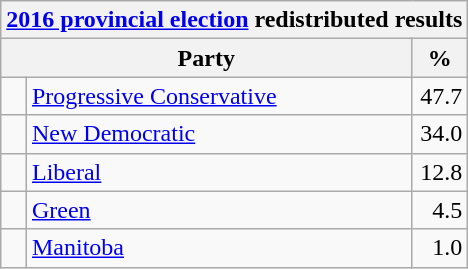<table class="wikitable">
<tr>
<th colspan="4"><a href='#'>2016 provincial election</a> redistributed results</th>
</tr>
<tr>
<th bgcolor="#DDDDFF" width="130px" colspan="2">Party</th>
<th bgcolor="#DDDDFF" width="30px">%</th>
</tr>
<tr>
<td> </td>
<td><a href='#'>Progressive Conservative</a></td>
<td align=right>47.7</td>
</tr>
<tr>
<td> </td>
<td><a href='#'>New Democratic</a></td>
<td align=right>34.0</td>
</tr>
<tr>
<td> </td>
<td><a href='#'>Liberal</a></td>
<td align=right>12.8</td>
</tr>
<tr>
<td> </td>
<td><a href='#'>Green</a></td>
<td align=right>4.5</td>
</tr>
<tr>
<td> </td>
<td><a href='#'>Manitoba</a></td>
<td align=right>1.0</td>
</tr>
</table>
